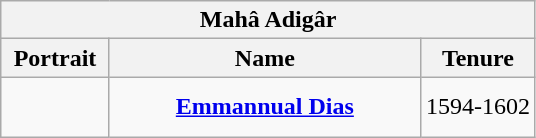<table class="wikitable" style="text-align:center; border:1px #aaf solid;">
<tr>
<th colspan="3">Mahâ Adigâr</th>
</tr>
<tr>
<th>Portrait</th>
<th width="200">Name<br></th>
<th>Tenure</th>
</tr>
<tr style="height:40px;">
<td width="65"></td>
<td><strong><a href='#'>Emmannual Dias</a></strong><br></td>
<td class="nowrap">1594-1602</td>
</tr>
</table>
